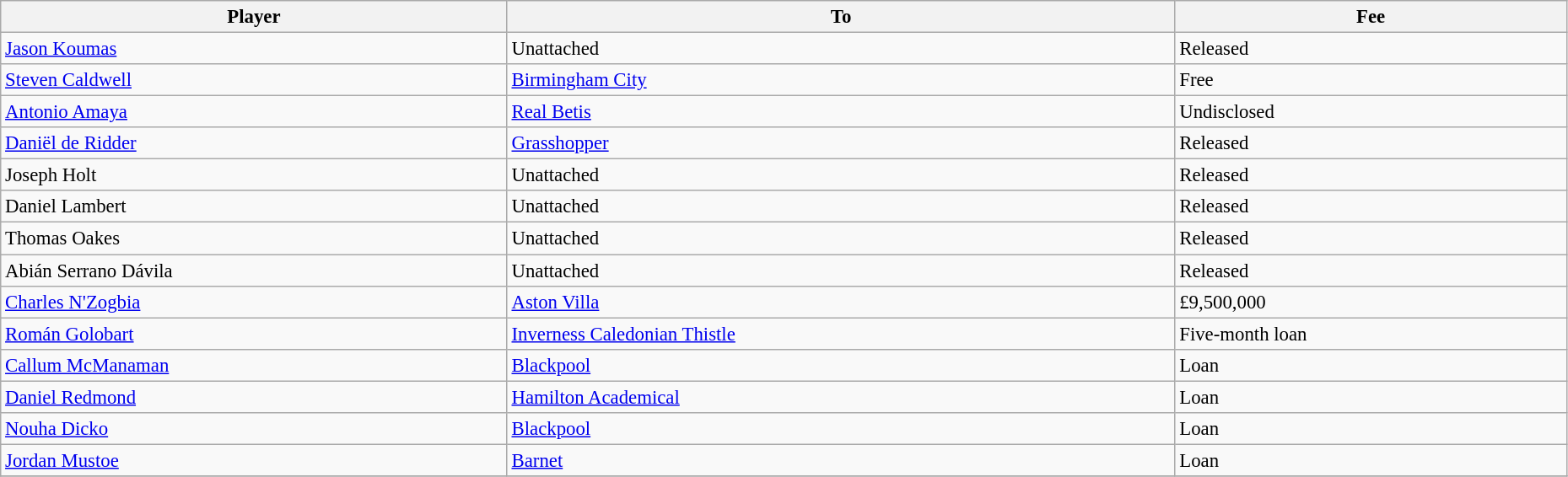<table class="wikitable" style="text-align:center; font-size:95%;width:98%; text-align:left">
<tr>
<th><strong>Player</strong></th>
<th><strong>To</strong></th>
<th><strong>Fee</strong></th>
</tr>
<tr>
<td> <a href='#'>Jason Koumas</a></td>
<td>Unattached</td>
<td>Released</td>
</tr>
<tr>
<td> <a href='#'>Steven Caldwell</a></td>
<td> <a href='#'>Birmingham City</a></td>
<td>Free</td>
</tr>
<tr>
<td> <a href='#'>Antonio Amaya</a></td>
<td> <a href='#'>Real Betis</a></td>
<td>Undisclosed</td>
</tr>
<tr>
<td> <a href='#'>Daniël de Ridder</a></td>
<td> <a href='#'>Grasshopper</a></td>
<td>Released</td>
</tr>
<tr>
<td> Joseph Holt</td>
<td>Unattached</td>
<td>Released</td>
</tr>
<tr>
<td> Daniel Lambert</td>
<td>Unattached</td>
<td>Released</td>
</tr>
<tr>
<td> Thomas Oakes</td>
<td>Unattached</td>
<td>Released</td>
</tr>
<tr>
<td> Abián Serrano Dávila</td>
<td>Unattached</td>
<td>Released</td>
</tr>
<tr>
<td> <a href='#'>Charles N'Zogbia</a></td>
<td> <a href='#'>Aston Villa</a></td>
<td>£9,500,000</td>
</tr>
<tr>
<td> <a href='#'>Román Golobart</a></td>
<td> <a href='#'>Inverness Caledonian Thistle</a></td>
<td>Five-month loan</td>
</tr>
<tr>
<td> <a href='#'>Callum McManaman</a></td>
<td> <a href='#'>Blackpool</a></td>
<td>Loan</td>
</tr>
<tr>
<td> <a href='#'>Daniel Redmond</a></td>
<td> <a href='#'>Hamilton Academical</a></td>
<td>Loan</td>
</tr>
<tr>
<td> <a href='#'>Nouha Dicko</a></td>
<td> <a href='#'>Blackpool</a></td>
<td>Loan</td>
</tr>
<tr>
<td> <a href='#'>Jordan Mustoe</a></td>
<td> <a href='#'>Barnet</a></td>
<td>Loan</td>
</tr>
<tr>
</tr>
</table>
